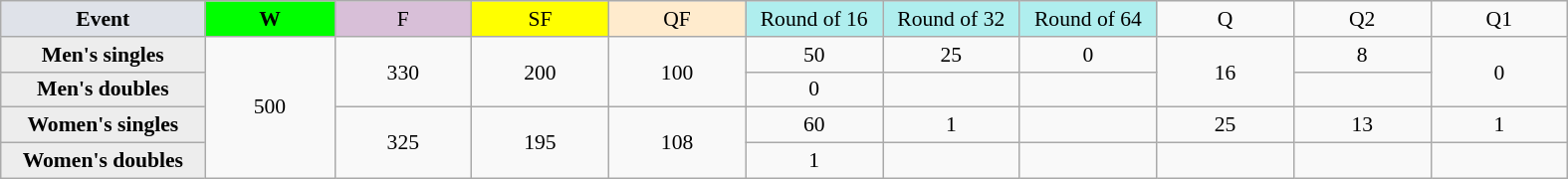<table class=wikitable style=font-size:90%;text-align:center>
<tr>
<td style="width:130px; background:#dfe2e9;"><strong>Event</strong></td>
<td style="width:80px; background:lime;"><strong>W</strong></td>
<td style="width:85px; background:thistle;">F</td>
<td style="width:85px; background:#ff0;">SF</td>
<td style="width:85px; background:#ffebcd;">QF</td>
<td style="width:85px; background:#afeeee;">Round of 16</td>
<td style="width:85px; background:#afeeee;">Round of 32</td>
<td style="width:85px; background:#afeeee;">Round of 64</td>
<td width=85>Q</td>
<td width=85>Q2</td>
<td width=85>Q1</td>
</tr>
<tr>
<th style="background:#ededed;">Men's singles</th>
<td rowspan=4>500</td>
<td rowspan=2>330</td>
<td rowspan=2>200</td>
<td rowspan=2>100</td>
<td>50</td>
<td>25</td>
<td>0</td>
<td rowspan=2>16</td>
<td>8</td>
<td rowspan=2>0</td>
</tr>
<tr>
<th style="background:#ededed;">Men's doubles</th>
<td>0</td>
<td></td>
<td></td>
<td></td>
</tr>
<tr>
<th style="background:#ededed;">Women's singles</th>
<td rowspan=2>325</td>
<td rowspan=2>195</td>
<td rowspan=2>108</td>
<td>60</td>
<td>1</td>
<td></td>
<td>25</td>
<td>13</td>
<td>1</td>
</tr>
<tr>
<th style="background:#ededed;">Women's doubles</th>
<td>1</td>
<td></td>
<td></td>
<td></td>
<td></td>
<td></td>
</tr>
</table>
